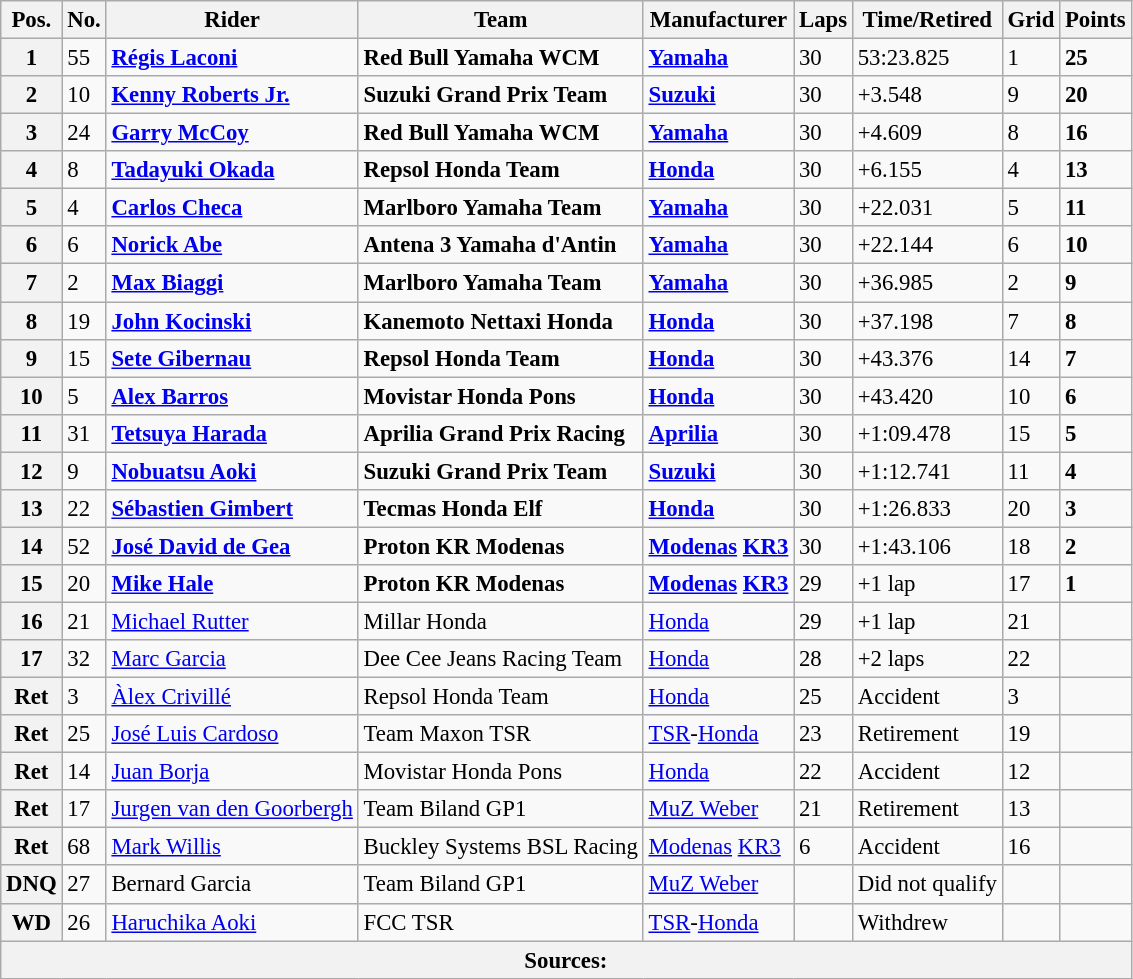<table class="wikitable" style="font-size: 95%;">
<tr>
<th>Pos.</th>
<th>No.</th>
<th>Rider</th>
<th>Team</th>
<th>Manufacturer</th>
<th>Laps</th>
<th>Time/Retired</th>
<th>Grid</th>
<th>Points</th>
</tr>
<tr>
<th>1</th>
<td>55</td>
<td> <strong><a href='#'>Régis Laconi</a></strong></td>
<td><strong>Red Bull Yamaha WCM</strong></td>
<td><strong><a href='#'>Yamaha</a></strong></td>
<td>30</td>
<td>53:23.825</td>
<td>1</td>
<td><strong>25</strong></td>
</tr>
<tr>
<th>2</th>
<td>10</td>
<td> <strong><a href='#'>Kenny Roberts Jr.</a></strong></td>
<td><strong>Suzuki Grand Prix Team</strong></td>
<td><strong><a href='#'>Suzuki</a></strong></td>
<td>30</td>
<td>+3.548</td>
<td>9</td>
<td><strong>20</strong></td>
</tr>
<tr>
<th>3</th>
<td>24</td>
<td> <strong><a href='#'>Garry McCoy</a></strong></td>
<td><strong>Red Bull Yamaha WCM</strong></td>
<td><strong><a href='#'>Yamaha</a></strong></td>
<td>30</td>
<td>+4.609</td>
<td>8</td>
<td><strong>16</strong></td>
</tr>
<tr>
<th>4</th>
<td>8</td>
<td> <strong><a href='#'>Tadayuki Okada</a></strong></td>
<td><strong>Repsol Honda Team</strong></td>
<td><strong><a href='#'>Honda</a></strong></td>
<td>30</td>
<td>+6.155</td>
<td>4</td>
<td><strong>13</strong></td>
</tr>
<tr>
<th>5</th>
<td>4</td>
<td> <strong><a href='#'>Carlos Checa</a></strong></td>
<td><strong>Marlboro Yamaha Team</strong></td>
<td><strong><a href='#'>Yamaha</a></strong></td>
<td>30</td>
<td>+22.031</td>
<td>5</td>
<td><strong>11</strong></td>
</tr>
<tr>
<th>6</th>
<td>6</td>
<td> <strong><a href='#'>Norick Abe</a></strong></td>
<td><strong>Antena 3 Yamaha d'Antin</strong></td>
<td><strong><a href='#'>Yamaha</a></strong></td>
<td>30</td>
<td>+22.144</td>
<td>6</td>
<td><strong>10</strong></td>
</tr>
<tr>
<th>7</th>
<td>2</td>
<td> <strong><a href='#'>Max Biaggi</a></strong></td>
<td><strong>Marlboro Yamaha Team</strong></td>
<td><strong><a href='#'>Yamaha</a></strong></td>
<td>30</td>
<td>+36.985</td>
<td>2</td>
<td><strong>9</strong></td>
</tr>
<tr>
<th>8</th>
<td>19</td>
<td> <strong><a href='#'>John Kocinski</a></strong></td>
<td><strong>Kanemoto Nettaxi Honda</strong></td>
<td><strong><a href='#'>Honda</a></strong></td>
<td>30</td>
<td>+37.198</td>
<td>7</td>
<td><strong>8</strong></td>
</tr>
<tr>
<th>9</th>
<td>15</td>
<td> <strong><a href='#'>Sete Gibernau</a></strong></td>
<td><strong>Repsol Honda Team</strong></td>
<td><strong><a href='#'>Honda</a></strong></td>
<td>30</td>
<td>+43.376</td>
<td>14</td>
<td><strong>7</strong></td>
</tr>
<tr>
<th>10</th>
<td>5</td>
<td> <strong><a href='#'>Alex Barros</a></strong></td>
<td><strong>Movistar Honda Pons</strong></td>
<td><strong><a href='#'>Honda</a></strong></td>
<td>30</td>
<td>+43.420</td>
<td>10</td>
<td><strong>6</strong></td>
</tr>
<tr>
<th>11</th>
<td>31</td>
<td> <strong><a href='#'>Tetsuya Harada</a></strong></td>
<td><strong>Aprilia Grand Prix Racing</strong></td>
<td><strong><a href='#'>Aprilia</a></strong></td>
<td>30</td>
<td>+1:09.478</td>
<td>15</td>
<td><strong>5</strong></td>
</tr>
<tr>
<th>12</th>
<td>9</td>
<td> <strong><a href='#'>Nobuatsu Aoki</a></strong></td>
<td><strong>Suzuki Grand Prix Team</strong></td>
<td><strong><a href='#'>Suzuki</a></strong></td>
<td>30</td>
<td>+1:12.741</td>
<td>11</td>
<td><strong>4</strong></td>
</tr>
<tr>
<th>13</th>
<td>22</td>
<td> <strong><a href='#'>Sébastien Gimbert</a></strong></td>
<td><strong>Tecmas Honda Elf</strong></td>
<td><strong><a href='#'>Honda</a></strong></td>
<td>30</td>
<td>+1:26.833</td>
<td>20</td>
<td><strong>3</strong></td>
</tr>
<tr>
<th>14</th>
<td>52</td>
<td> <strong><a href='#'>José David de Gea</a></strong></td>
<td><strong>Proton KR Modenas</strong></td>
<td><strong><a href='#'>Modenas</a> <a href='#'>KR3</a></strong></td>
<td>30</td>
<td>+1:43.106</td>
<td>18</td>
<td><strong>2</strong></td>
</tr>
<tr>
<th>15</th>
<td>20</td>
<td> <strong><a href='#'>Mike Hale</a></strong></td>
<td><strong>Proton KR Modenas</strong></td>
<td><strong><a href='#'>Modenas</a> <a href='#'>KR3</a></strong></td>
<td>29</td>
<td>+1 lap</td>
<td>17</td>
<td><strong>1</strong></td>
</tr>
<tr>
<th>16</th>
<td>21</td>
<td> <a href='#'>Michael Rutter</a></td>
<td>Millar Honda</td>
<td><a href='#'>Honda</a></td>
<td>29</td>
<td>+1 lap</td>
<td>21</td>
<td></td>
</tr>
<tr>
<th>17</th>
<td>32</td>
<td> <a href='#'>Marc Garcia</a></td>
<td>Dee Cee Jeans Racing Team</td>
<td><a href='#'>Honda</a></td>
<td>28</td>
<td>+2 laps</td>
<td>22</td>
<td></td>
</tr>
<tr>
<th>Ret</th>
<td>3</td>
<td> <a href='#'>Àlex Crivillé</a></td>
<td>Repsol Honda Team</td>
<td><a href='#'>Honda</a></td>
<td>25</td>
<td>Accident</td>
<td>3</td>
<td></td>
</tr>
<tr>
<th>Ret</th>
<td>25</td>
<td> <a href='#'>José Luis Cardoso</a></td>
<td>Team Maxon TSR</td>
<td><a href='#'>TSR</a>-<a href='#'>Honda</a></td>
<td>23</td>
<td>Retirement</td>
<td>19</td>
<td></td>
</tr>
<tr>
<th>Ret</th>
<td>14</td>
<td> <a href='#'>Juan Borja</a></td>
<td>Movistar Honda Pons</td>
<td><a href='#'>Honda</a></td>
<td>22</td>
<td>Accident</td>
<td>12</td>
<td></td>
</tr>
<tr>
<th>Ret</th>
<td>17</td>
<td> <a href='#'>Jurgen van den Goorbergh</a></td>
<td>Team Biland GP1</td>
<td><a href='#'>MuZ Weber</a></td>
<td>21</td>
<td>Retirement</td>
<td>13</td>
<td></td>
</tr>
<tr>
<th>Ret</th>
<td>68</td>
<td> <a href='#'>Mark Willis</a></td>
<td>Buckley Systems BSL Racing</td>
<td><a href='#'>Modenas</a> <a href='#'>KR3</a></td>
<td>6</td>
<td>Accident</td>
<td>16</td>
<td></td>
</tr>
<tr>
<th>DNQ</th>
<td>27</td>
<td> Bernard Garcia</td>
<td>Team Biland GP1</td>
<td><a href='#'>MuZ Weber</a></td>
<td></td>
<td>Did not qualify</td>
<td></td>
<td></td>
</tr>
<tr>
<th>WD</th>
<td>26</td>
<td> <a href='#'>Haruchika Aoki</a></td>
<td>FCC TSR</td>
<td><a href='#'>TSR</a>-<a href='#'>Honda</a></td>
<td></td>
<td>Withdrew</td>
<td></td>
<td></td>
</tr>
<tr>
<th colspan=9>Sources: </th>
</tr>
</table>
